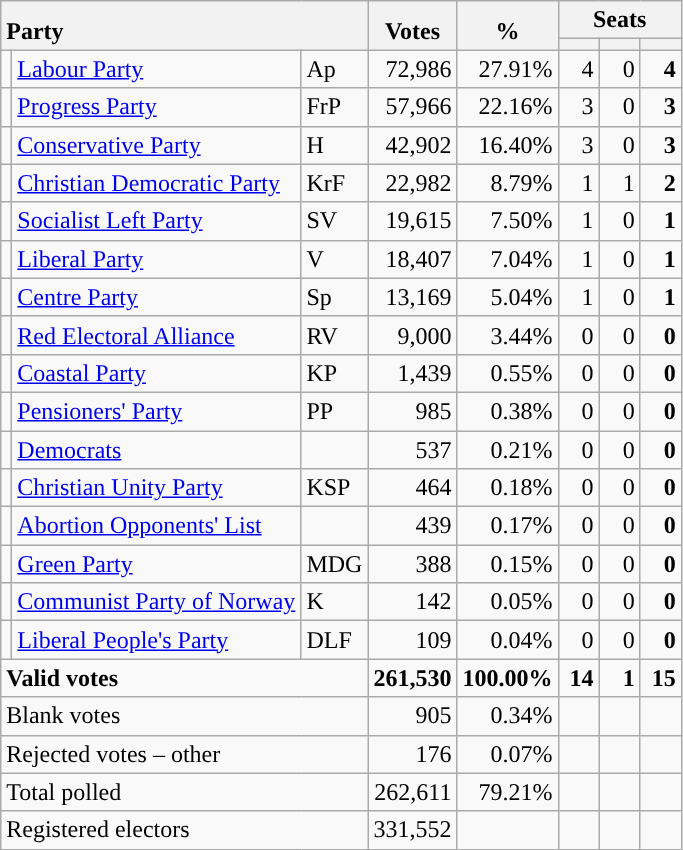<table class="wikitable" border="1" style="text-align:right;">
<tr>
<th style="text-align:left;" valign=bottom rowspan=2 colspan=3>Party</th>
<th align=center valign=bottom rowspan=2 width="50">Votes</th>
<th align=center valign=bottom rowspan=2 width="50">%</th>
<th colspan=3>Seats</th>
</tr>
<tr>
<th align=center valign=bottom width="20"><small></small></th>
<th align=center valign=bottom width="20"><small><a href='#'></a></small></th>
<th align=center valign=bottom width="20"><small></small></th>
</tr>
<tr>
<td style="color:inherit;background:"></td>
<td align=left><a href='#'>Labour Party</a></td>
<td align=left>Ap</td>
<td>72,986</td>
<td>27.91%</td>
<td>4</td>
<td>0</td>
<td><strong>4</strong></td>
</tr>
<tr>
<td style="color:inherit;background:"></td>
<td align=left><a href='#'>Progress Party</a></td>
<td align=left>FrP</td>
<td>57,966</td>
<td>22.16%</td>
<td>3</td>
<td>0</td>
<td><strong>3</strong></td>
</tr>
<tr>
<td style="color:inherit;background:"></td>
<td align=left><a href='#'>Conservative Party</a></td>
<td align=left>H</td>
<td>42,902</td>
<td>16.40%</td>
<td>3</td>
<td>0</td>
<td><strong>3</strong></td>
</tr>
<tr>
<td style="color:inherit;background:"></td>
<td align=left><a href='#'>Christian Democratic Party</a></td>
<td align=left>KrF</td>
<td>22,982</td>
<td>8.79%</td>
<td>1</td>
<td>1</td>
<td><strong>2</strong></td>
</tr>
<tr>
<td style="color:inherit;background:"></td>
<td align=left><a href='#'>Socialist Left Party</a></td>
<td align=left>SV</td>
<td>19,615</td>
<td>7.50%</td>
<td>1</td>
<td>0</td>
<td><strong>1</strong></td>
</tr>
<tr>
<td style="color:inherit;background:"></td>
<td align=left><a href='#'>Liberal Party</a></td>
<td align=left>V</td>
<td>18,407</td>
<td>7.04%</td>
<td>1</td>
<td>0</td>
<td><strong>1</strong></td>
</tr>
<tr>
<td style="color:inherit;background:"></td>
<td align=left><a href='#'>Centre Party</a></td>
<td align=left>Sp</td>
<td>13,169</td>
<td>5.04%</td>
<td>1</td>
<td>0</td>
<td><strong>1</strong></td>
</tr>
<tr>
<td style="color:inherit;background:"></td>
<td align=left><a href='#'>Red Electoral Alliance</a></td>
<td align=left>RV</td>
<td>9,000</td>
<td>3.44%</td>
<td>0</td>
<td>0</td>
<td><strong>0</strong></td>
</tr>
<tr>
<td style="color:inherit;background:"></td>
<td align=left><a href='#'>Coastal Party</a></td>
<td align=left>KP</td>
<td>1,439</td>
<td>0.55%</td>
<td>0</td>
<td>0</td>
<td><strong>0</strong></td>
</tr>
<tr>
<td style="color:inherit;background:"></td>
<td align=left><a href='#'>Pensioners' Party</a></td>
<td align=left>PP</td>
<td>985</td>
<td>0.38%</td>
<td>0</td>
<td>0</td>
<td><strong>0</strong></td>
</tr>
<tr>
<td style="color:inherit;background:"></td>
<td align=left><a href='#'>Democrats</a></td>
<td align=left></td>
<td>537</td>
<td>0.21%</td>
<td>0</td>
<td>0</td>
<td><strong>0</strong></td>
</tr>
<tr>
<td style="color:inherit;background:"></td>
<td align=left><a href='#'>Christian Unity Party</a></td>
<td align=left>KSP</td>
<td>464</td>
<td>0.18%</td>
<td>0</td>
<td>0</td>
<td><strong>0</strong></td>
</tr>
<tr>
<td></td>
<td align=left><a href='#'>Abortion Opponents' List</a></td>
<td align=left></td>
<td>439</td>
<td>0.17%</td>
<td>0</td>
<td>0</td>
<td><strong>0</strong></td>
</tr>
<tr>
<td style="color:inherit;background:"></td>
<td align=left><a href='#'>Green Party</a></td>
<td align=left>MDG</td>
<td>388</td>
<td>0.15%</td>
<td>0</td>
<td>0</td>
<td><strong>0</strong></td>
</tr>
<tr>
<td style="color:inherit;background:"></td>
<td align=left><a href='#'>Communist Party of Norway</a></td>
<td align=left>K</td>
<td>142</td>
<td>0.05%</td>
<td>0</td>
<td>0</td>
<td><strong>0</strong></td>
</tr>
<tr>
<td style="color:inherit;background:"></td>
<td align=left><a href='#'>Liberal People's Party</a></td>
<td align=left>DLF</td>
<td>109</td>
<td>0.04%</td>
<td>0</td>
<td>0</td>
<td><strong>0</strong></td>
</tr>
<tr style="font-weight:bold">
<td align=left colspan=3>Valid votes</td>
<td>261,530</td>
<td>100.00%</td>
<td>14</td>
<td>1</td>
<td>15</td>
</tr>
<tr>
<td align=left colspan=3>Blank votes</td>
<td>905</td>
<td>0.34%</td>
<td></td>
<td></td>
<td></td>
</tr>
<tr>
<td align=left colspan=3>Rejected votes – other</td>
<td>176</td>
<td>0.07%</td>
<td></td>
<td></td>
<td></td>
</tr>
<tr>
<td align=left colspan=3>Total polled</td>
<td>262,611</td>
<td>79.21%</td>
<td></td>
<td></td>
<td></td>
</tr>
<tr>
<td align=left colspan=3>Registered electors</td>
<td>331,552</td>
<td></td>
<td></td>
<td></td>
<td></td>
</tr>
</table>
